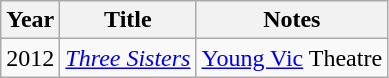<table class="wikitable">
<tr>
<th>Year</th>
<th>Title</th>
<th>Notes</th>
</tr>
<tr>
<td>2012</td>
<td><em><a href='#'>Three Sisters</a></em></td>
<td><a href='#'>Young Vic</a> Theatre</td>
</tr>
</table>
